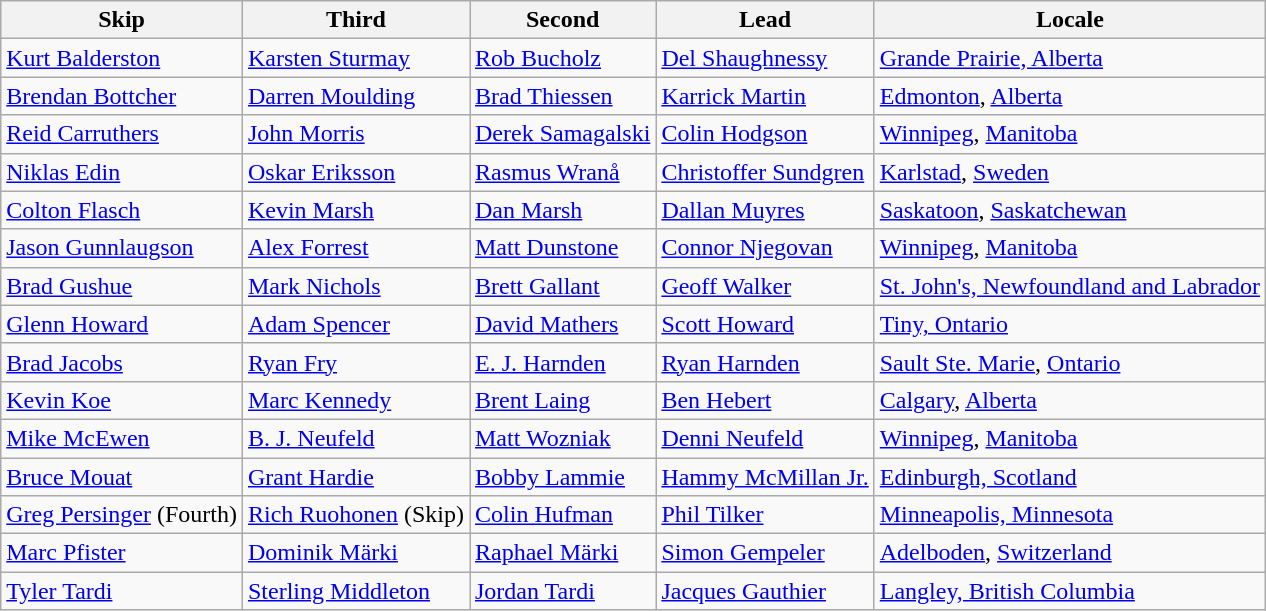<table class=wikitable>
<tr>
<th>Skip</th>
<th>Third</th>
<th>Second</th>
<th>Lead</th>
<th>Locale</th>
</tr>
<tr>
<td><a href='#'>Kurt Balderston</a></td>
<td><a href='#'>Karsten Sturmay</a></td>
<td><a href='#'>Rob Bucholz</a></td>
<td><a href='#'>Del Shaughnessy</a></td>
<td> <a href='#'>Grande Prairie, Alberta</a></td>
</tr>
<tr>
<td><a href='#'>Brendan Bottcher</a></td>
<td><a href='#'>Darren Moulding</a></td>
<td><a href='#'>Brad Thiessen</a></td>
<td><a href='#'>Karrick Martin</a></td>
<td> <a href='#'>Edmonton</a>, <a href='#'>Alberta</a></td>
</tr>
<tr>
<td><a href='#'>Reid Carruthers</a></td>
<td><a href='#'>John Morris</a></td>
<td><a href='#'>Derek Samagalski</a></td>
<td><a href='#'>Colin Hodgson</a></td>
<td> <a href='#'>Winnipeg</a>, <a href='#'>Manitoba</a></td>
</tr>
<tr>
<td><a href='#'>Niklas Edin</a></td>
<td><a href='#'>Oskar Eriksson</a></td>
<td><a href='#'>Rasmus Wranå</a></td>
<td><a href='#'>Christoffer Sundgren</a></td>
<td> <a href='#'>Karlstad</a>, <a href='#'>Sweden</a></td>
</tr>
<tr>
<td><a href='#'>Colton Flasch</a></td>
<td><a href='#'>Kevin Marsh</a></td>
<td><a href='#'>Dan Marsh</a></td>
<td><a href='#'>Dallan Muyres</a></td>
<td> <a href='#'>Saskatoon</a>, <a href='#'>Saskatchewan</a></td>
</tr>
<tr>
<td><a href='#'>Jason Gunnlaugson</a></td>
<td><a href='#'>Alex Forrest</a></td>
<td><a href='#'>Matt Dunstone</a></td>
<td><a href='#'>Connor Njegovan</a></td>
<td> <a href='#'>Winnipeg</a>, <a href='#'>Manitoba</a></td>
</tr>
<tr>
<td><a href='#'>Brad Gushue</a></td>
<td><a href='#'>Mark Nichols</a></td>
<td><a href='#'>Brett Gallant</a></td>
<td><a href='#'>Geoff Walker</a></td>
<td> <a href='#'>St. John's, Newfoundland and Labrador</a></td>
</tr>
<tr>
<td><a href='#'>Glenn Howard</a></td>
<td><a href='#'>Adam Spencer</a></td>
<td><a href='#'>David Mathers</a></td>
<td><a href='#'>Scott Howard</a></td>
<td> <a href='#'>Tiny, Ontario</a></td>
</tr>
<tr>
<td><a href='#'>Brad Jacobs</a></td>
<td><a href='#'>Ryan Fry</a></td>
<td><a href='#'>E. J. Harnden</a></td>
<td><a href='#'>Ryan Harnden</a></td>
<td> <a href='#'>Sault Ste. Marie</a>, <a href='#'>Ontario</a></td>
</tr>
<tr>
<td><a href='#'>Kevin Koe</a></td>
<td><a href='#'>Marc Kennedy</a></td>
<td><a href='#'>Brent Laing</a></td>
<td><a href='#'>Ben Hebert</a></td>
<td> <a href='#'>Calgary</a>, <a href='#'>Alberta</a></td>
</tr>
<tr>
<td><a href='#'>Mike McEwen</a></td>
<td><a href='#'>B. J. Neufeld</a></td>
<td><a href='#'>Matt Wozniak</a></td>
<td><a href='#'>Denni Neufeld</a></td>
<td> <a href='#'>Winnipeg</a>, <a href='#'>Manitoba</a></td>
</tr>
<tr>
<td><a href='#'>Bruce Mouat</a></td>
<td><a href='#'>Grant Hardie</a></td>
<td><a href='#'>Bobby Lammie</a></td>
<td><a href='#'>Hammy McMillan Jr.</a></td>
<td> <a href='#'>Edinburgh, Scotland</a></td>
</tr>
<tr>
<td><a href='#'>Greg Persinger</a> (Fourth)</td>
<td><a href='#'>Rich Ruohonen</a> (Skip)</td>
<td><a href='#'>Colin Hufman</a></td>
<td><a href='#'>Phil Tilker</a></td>
<td> <a href='#'>Minneapolis, Minnesota</a></td>
</tr>
<tr>
<td><a href='#'>Marc Pfister</a></td>
<td><a href='#'>Dominik Märki</a></td>
<td><a href='#'>Raphael Märki</a></td>
<td><a href='#'>Simon Gempeler</a></td>
<td> <a href='#'>Adelboden</a>, <a href='#'>Switzerland</a></td>
</tr>
<tr>
<td><a href='#'>Tyler Tardi</a></td>
<td><a href='#'>Sterling Middleton</a></td>
<td><a href='#'>Jordan Tardi</a></td>
<td><a href='#'>Jacques Gauthier</a></td>
<td> <a href='#'>Langley, British Columbia</a></td>
</tr>
</table>
